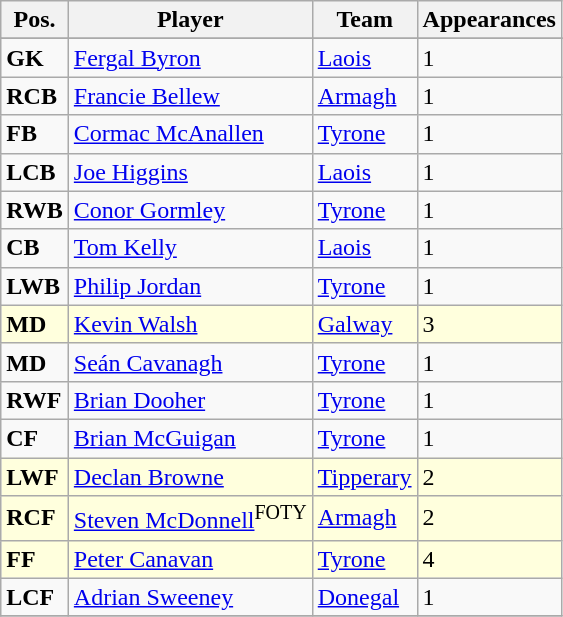<table class="wikitable">
<tr>
<th>Pos.</th>
<th>Player</th>
<th>Team</th>
<th>Appearances</th>
</tr>
<tr>
</tr>
<tr>
<td><strong>GK</strong></td>
<td> <a href='#'>Fergal Byron</a></td>
<td><a href='#'>Laois</a></td>
<td>1</td>
</tr>
<tr>
<td><strong>RCB</strong></td>
<td> <a href='#'>Francie Bellew</a></td>
<td><a href='#'>Armagh</a></td>
<td>1</td>
</tr>
<tr>
<td><strong>FB</strong></td>
<td> <a href='#'>Cormac McAnallen</a></td>
<td><a href='#'>Tyrone</a></td>
<td>1</td>
</tr>
<tr>
<td><strong>LCB</strong></td>
<td> <a href='#'>Joe Higgins</a></td>
<td><a href='#'>Laois</a></td>
<td>1</td>
</tr>
<tr>
<td><strong>RWB</strong></td>
<td> <a href='#'>Conor Gormley</a></td>
<td><a href='#'>Tyrone</a></td>
<td>1</td>
</tr>
<tr>
<td><strong>CB</strong></td>
<td> <a href='#'>Tom Kelly</a></td>
<td><a href='#'>Laois</a></td>
<td>1</td>
</tr>
<tr>
<td><strong>LWB</strong></td>
<td> <a href='#'>Philip Jordan</a></td>
<td><a href='#'>Tyrone</a></td>
<td>1</td>
</tr>
<tr bgcolor=#FFFFDD>
<td><strong>MD</strong></td>
<td> <a href='#'>Kevin Walsh</a></td>
<td><a href='#'>Galway</a></td>
<td>3</td>
</tr>
<tr>
<td><strong>MD</strong></td>
<td> <a href='#'>Seán Cavanagh</a></td>
<td><a href='#'>Tyrone</a></td>
<td>1</td>
</tr>
<tr>
<td><strong>RWF</strong></td>
<td> <a href='#'>Brian Dooher</a></td>
<td><a href='#'>Tyrone</a></td>
<td>1</td>
</tr>
<tr>
<td><strong>CF</strong></td>
<td> <a href='#'>Brian McGuigan</a></td>
<td><a href='#'>Tyrone</a></td>
<td>1</td>
</tr>
<tr bgcolor=#FFFFDD>
<td><strong>LWF</strong></td>
<td> <a href='#'>Declan Browne</a></td>
<td><a href='#'>Tipperary</a></td>
<td>2</td>
</tr>
<tr bgcolor=#FFFFDD>
<td><strong>RCF</strong></td>
<td> <a href='#'>Steven McDonnell</a><sup>FOTY</sup></td>
<td><a href='#'>Armagh</a></td>
<td>2</td>
</tr>
<tr bgcolor=#FFFFDD>
<td><strong>FF</strong></td>
<td> <a href='#'>Peter Canavan</a></td>
<td><a href='#'>Tyrone</a></td>
<td>4</td>
</tr>
<tr>
<td><strong>LCF</strong></td>
<td> <a href='#'>Adrian Sweeney</a></td>
<td><a href='#'>Donegal</a></td>
<td>1</td>
</tr>
<tr>
</tr>
</table>
